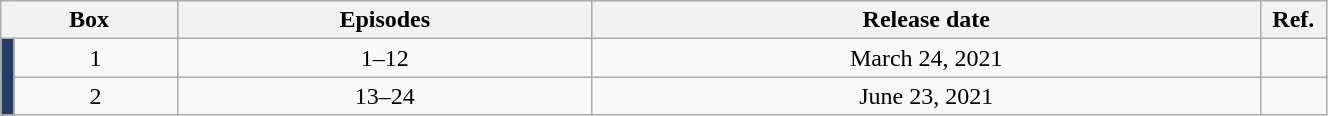<table class="wikitable" style="text-align: center; width: 70%;">
<tr>
<th colspan="2">Box</th>
<th>Episodes</th>
<th>Release date</th>
<th width="5%">Ref.</th>
</tr>
<tr>
<td rowspan="2" width="1%" style="background: #243B64;"></td>
<td>1</td>
<td>1–12</td>
<td>March 24, 2021</td>
<td></td>
</tr>
<tr>
<td>2</td>
<td>13–24</td>
<td>June 23, 2021</td>
<td></td>
</tr>
</table>
